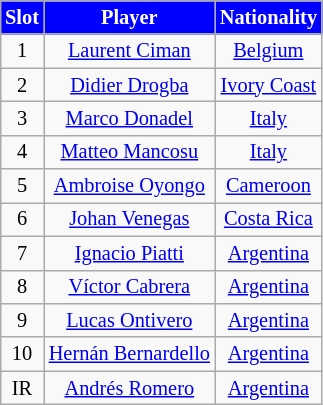<table class="wikitable" style="text-align:center; margin-left:1em; font-size:85%;">
<tr>
<th style="background:#00f; color:white; text-align:center;">Slot</th>
<th style="background:#00f; color:white; text-align:center;">Player</th>
<th style="background:#00f; color:white; text-align:center;">Nationality</th>
</tr>
<tr>
<td>1</td>
<td><a href='#'>Laurent Ciman</a></td>
<td> <a href='#'>Belgium</a></td>
</tr>
<tr>
<td>2</td>
<td><a href='#'>Didier Drogba</a></td>
<td> <a href='#'>Ivory Coast</a></td>
</tr>
<tr>
<td>3</td>
<td><a href='#'>Marco Donadel</a></td>
<td> <a href='#'>Italy</a></td>
</tr>
<tr>
<td>4</td>
<td><a href='#'>Matteo Mancosu</a></td>
<td> <a href='#'>Italy</a></td>
</tr>
<tr>
<td>5</td>
<td><a href='#'>Ambroise Oyongo</a></td>
<td> <a href='#'>Cameroon</a></td>
</tr>
<tr>
<td>6</td>
<td><a href='#'>Johan Venegas</a></td>
<td> <a href='#'>Costa Rica</a></td>
</tr>
<tr>
<td>7</td>
<td><a href='#'>Ignacio Piatti</a></td>
<td> <a href='#'>Argentina</a></td>
</tr>
<tr>
<td>8</td>
<td><a href='#'>Víctor Cabrera</a></td>
<td> <a href='#'>Argentina</a></td>
</tr>
<tr>
<td>9</td>
<td><a href='#'>Lucas Ontivero</a></td>
<td> <a href='#'>Argentina</a></td>
</tr>
<tr>
<td>10</td>
<td><a href='#'>Hernán Bernardello</a></td>
<td> <a href='#'>Argentina</a></td>
</tr>
<tr>
<td>IR</td>
<td><a href='#'>Andrés Romero</a></td>
<td> <a href='#'>Argentina</a></td>
</tr>
</table>
